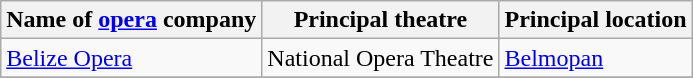<table class="wikitable">
<tr>
<th>Name of <a href='#'>opera</a> company</th>
<th>Principal theatre</th>
<th>Principal location</th>
</tr>
<tr>
<td><a href='#'>Belize Opera</a></td>
<td>National Opera Theatre</td>
<td><a href='#'>Belmopan</a></td>
</tr>
<tr>
</tr>
</table>
